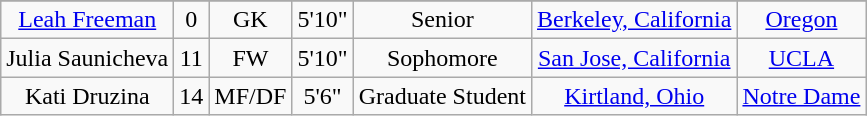<table class="wikitable sortable" style="text-align:center;" border="1">
<tr align=center>
</tr>
<tr>
<td><a href='#'>Leah Freeman</a></td>
<td>0</td>
<td>GK</td>
<td>5'10"</td>
<td>Senior</td>
<td><a href='#'>Berkeley, California</a></td>
<td><a href='#'>Oregon</a></td>
</tr>
<tr>
<td>Julia Saunicheva</td>
<td>11</td>
<td>FW</td>
<td>5'10"</td>
<td>Sophomore</td>
<td><a href='#'>San Jose, California</a></td>
<td><a href='#'>UCLA</a></td>
</tr>
<tr>
<td>Kati Druzina</td>
<td>14</td>
<td>MF/DF</td>
<td>5'6"</td>
<td>Graduate Student</td>
<td><a href='#'>Kirtland, Ohio</a></td>
<td><a href='#'>Notre Dame</a></td>
</tr>
</table>
